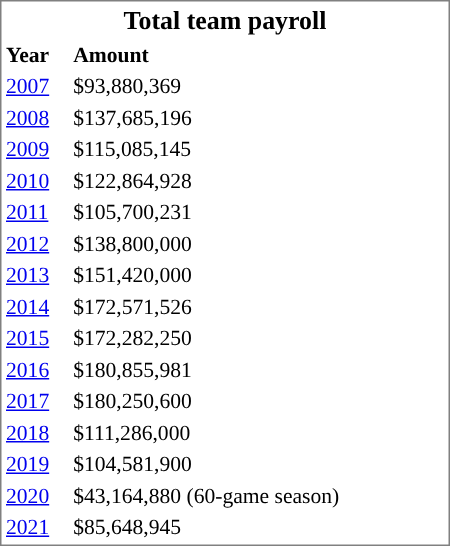<table cellpadding="10">
<tr style="text-align:left; vertical-align:top;">
<td></td>
<td><br><table cellpadding="1"  style="width:300px; font-size:90%; border:1px solid gray;">
<tr style="text-align:center; font-size:larger;">
<td colspan=2><strong>Total team payroll</strong></td>
</tr>
<tr>
<td><strong>Year</strong></td>
<td><strong>Amount</strong></td>
</tr>
<tr>
<td><a href='#'>2007</a></td>
<td>$93,880,369</td>
</tr>
<tr>
<td><a href='#'>2008</a></td>
<td>$137,685,196</td>
</tr>
<tr>
<td><a href='#'>2009</a></td>
<td>$115,085,145</td>
</tr>
<tr>
<td><a href='#'>2010</a></td>
<td>$122,864,928</td>
</tr>
<tr>
<td><a href='#'>2011</a></td>
<td>$105,700,231</td>
</tr>
<tr>
<td><a href='#'>2012</a></td>
<td>$138,800,000</td>
</tr>
<tr>
<td><a href='#'>2013</a></td>
<td>$151,420,000</td>
</tr>
<tr>
<td><a href='#'>2014</a></td>
<td>$172,571,526</td>
</tr>
<tr>
<td><a href='#'>2015</a></td>
<td>$172,282,250</td>
</tr>
<tr>
<td><a href='#'>2016</a></td>
<td>$180,855,981</td>
</tr>
<tr>
<td><a href='#'>2017</a></td>
<td>$180,250,600</td>
</tr>
<tr>
<td><a href='#'>2018</a></td>
<td>$111,286,000</td>
</tr>
<tr>
<td><a href='#'>2019</a></td>
<td>$104,581,900</td>
</tr>
<tr>
<td><a href='#'>2020</a></td>
<td>$43,164,880 (60-game season)</td>
</tr>
<tr>
<td><a href='#'>2021</a></td>
<td>$85,648,945</td>
</tr>
</table>
</td>
</tr>
</table>
